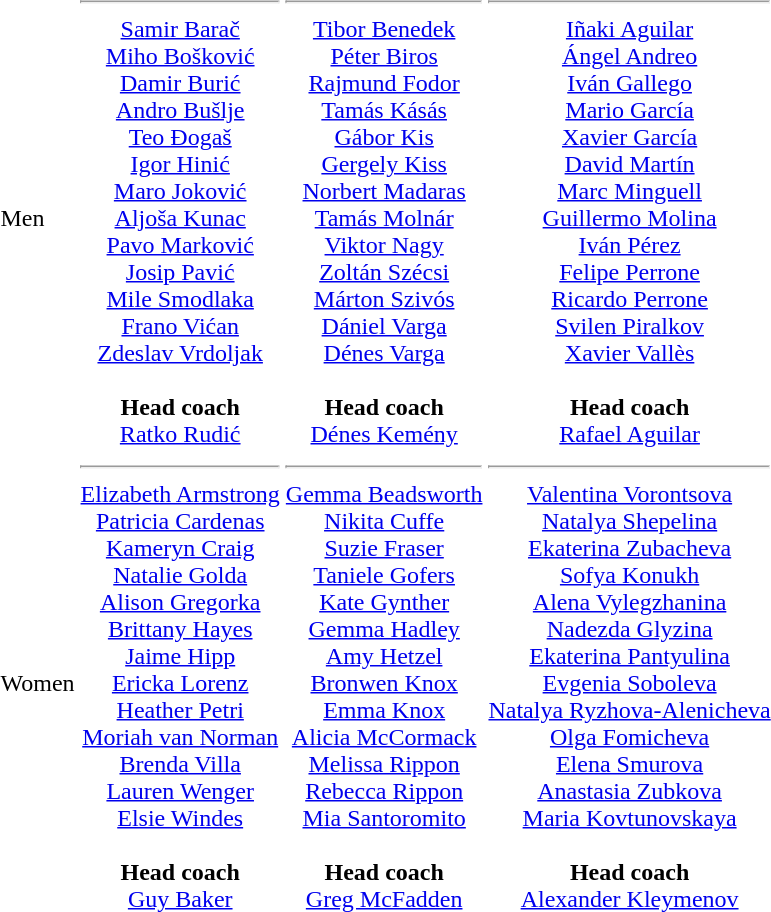<table>
<tr>
<td>Men<br></td>
<td style="text-align:center; vertical-align:top;"><strong></strong> <hr><a href='#'>Samir Barač</a><br><a href='#'>Miho Bošković</a><br><a href='#'>Damir Burić</a><br><a href='#'>Andro Bušlje</a><br><a href='#'>Teo Đogaš</a><br><a href='#'>Igor Hinić</a><br><a href='#'>Maro Joković</a><br><a href='#'>Aljoša Kunac</a><br><a href='#'>Pavo Marković</a><br><a href='#'>Josip Pavić</a><br><a href='#'>Mile Smodlaka</a><br><a href='#'>Frano Vićan</a><br><a href='#'>Zdeslav Vrdoljak</a><br><br><strong>Head coach</strong><br><a href='#'>Ratko Rudić</a></td>
<td style="text-align:center; vertical-align:top;"><strong></strong><hr><a href='#'>Tibor Benedek</a><br><a href='#'>Péter Biros</a><br><a href='#'>Rajmund Fodor</a><br><a href='#'>Tamás Kásás</a><br><a href='#'>Gábor Kis</a><br><a href='#'>Gergely Kiss</a><br><a href='#'>Norbert Madaras</a><br><a href='#'>Tamás Molnár</a><br><a href='#'>Viktor Nagy</a><br><a href='#'>Zoltán Szécsi</a><br><a href='#'>Márton Szivós</a><br><a href='#'>Dániel Varga</a><br><a href='#'>Dénes Varga</a><br><br><strong>Head coach</strong><br><a href='#'>Dénes Kemény</a></td>
<td style="text-align:center; vertical-align:top;"><strong></strong><hr><a href='#'>Iñaki Aguilar</a><br><a href='#'>Ángel Andreo</a><br><a href='#'>Iván Gallego</a><br><a href='#'>Mario García</a><br><a href='#'>Xavier García</a><br><a href='#'>David Martín</a><br><a href='#'>Marc Minguell</a><br><a href='#'>Guillermo Molina</a><br><a href='#'>Iván Pérez</a><br><a href='#'>Felipe Perrone</a><br><a href='#'>Ricardo Perrone</a><br><a href='#'>Svilen Piralkov</a><br><a href='#'>Xavier Vallès</a><br><br><strong>Head coach</strong><br><a href='#'>Rafael Aguilar</a></td>
</tr>
<tr>
<td>Women<br></td>
<td style="text-align:center; vertical-align:top;"><strong></strong> <hr><a href='#'>Elizabeth Armstrong</a><br><a href='#'>Patricia Cardenas</a><br><a href='#'>Kameryn Craig</a><br><a href='#'>Natalie Golda</a><br><a href='#'>Alison Gregorka</a><br><a href='#'>Brittany Hayes</a><br><a href='#'>Jaime Hipp</a><br><a href='#'>Ericka Lorenz</a><br><a href='#'>Heather Petri</a><br><a href='#'>Moriah van Norman</a><br><a href='#'>Brenda Villa</a><br><a href='#'>Lauren Wenger</a><br><a href='#'>Elsie Windes</a><br><br><strong>Head coach</strong><br><a href='#'>Guy Baker</a></td>
<td style="text-align:center; vertical-align:top;"><strong></strong><hr><a href='#'>Gemma Beadsworth</a><br><a href='#'>Nikita Cuffe</a><br><a href='#'>Suzie Fraser</a><br><a href='#'>Taniele Gofers</a><br><a href='#'>Kate Gynther</a><br><a href='#'>Gemma Hadley</a><br><a href='#'>Amy Hetzel</a><br><a href='#'>Bronwen Knox</a><br><a href='#'>Emma Knox</a><br><a href='#'>Alicia McCormack</a><br><a href='#'>Melissa Rippon</a><br><a href='#'>Rebecca Rippon</a><br><a href='#'>Mia Santoromito</a><br><br><strong>Head coach</strong><br><a href='#'>Greg McFadden</a></td>
<td style="text-align:center; vertical-align:top;"><strong></strong><hr><a href='#'>Valentina Vorontsova</a><br><a href='#'>Natalya Shepelina</a><br><a href='#'>Ekaterina Zubacheva</a><br><a href='#'>Sofya Konukh</a><br><a href='#'>Alena Vylegzhanina</a><br><a href='#'>Nadezda Glyzina</a><br><a href='#'>Ekaterina Pantyulina</a><br><a href='#'>Evgenia Soboleva</a><br><a href='#'>Natalya Ryzhova-Alenicheva</a><br><a href='#'>Olga Fomicheva</a><br><a href='#'>Elena Smurova</a><br><a href='#'>Anastasia Zubkova</a><br><a href='#'>Maria Kovtunovskaya</a><br><br><strong>Head coach</strong><br><a href='#'>Alexander Kleymenov</a></td>
</tr>
</table>
